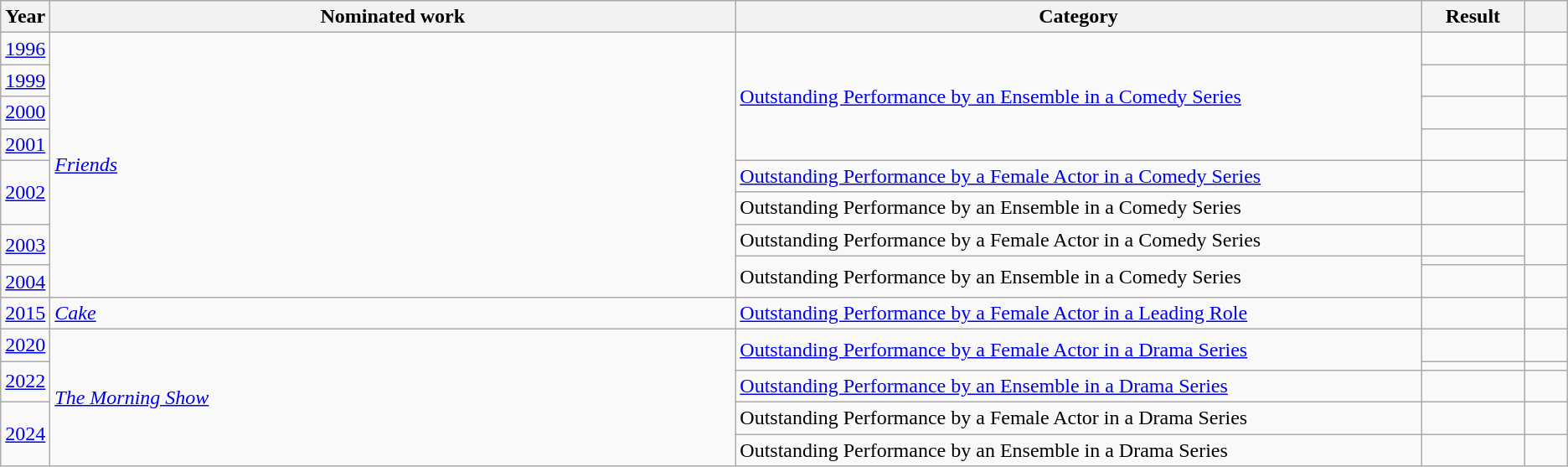<table class="wikitable sortable">
<tr>
<th scope="col" style="width:1em;">Year</th>
<th scope="col" style="width:39em;">Nominated work</th>
<th scope="col" style="width:39em;">Category</th>
<th scope="col" style="width:5em;">Result</th>
<th scope="col" style="width:2em;" class="unsortable"></th>
</tr>
<tr>
<td><a href='#'>1996</a></td>
<td rowspan="9"><em><a href='#'>Friends</a></em></td>
<td rowspan="4"><a href='#'>Outstanding Performance by an Ensemble in a Comedy Series</a></td>
<td></td>
<td></td>
</tr>
<tr>
<td><a href='#'>1999</a></td>
<td></td>
<td></td>
</tr>
<tr>
<td><a href='#'>2000</a></td>
<td></td>
<td></td>
</tr>
<tr>
<td><a href='#'>2001</a></td>
<td></td>
<td></td>
</tr>
<tr>
<td rowspan="2"><a href='#'>2002</a></td>
<td><a href='#'>Outstanding Performance by a Female Actor in a Comedy Series</a></td>
<td></td>
<td rowspan="2"></td>
</tr>
<tr>
<td>Outstanding Performance by an Ensemble in a Comedy Series</td>
<td></td>
</tr>
<tr>
<td rowspan="2"><a href='#'>2003</a></td>
<td>Outstanding Performance by a Female Actor in a Comedy Series</td>
<td></td>
<td rowspan="2"></td>
</tr>
<tr>
<td rowspan="2">Outstanding Performance by an Ensemble in a Comedy Series</td>
<td></td>
</tr>
<tr>
<td><a href='#'>2004</a></td>
<td></td>
<td></td>
</tr>
<tr>
<td><a href='#'>2015</a></td>
<td><em><a href='#'>Cake</a></em></td>
<td><a href='#'>Outstanding Performance by a Female Actor in a Leading Role</a></td>
<td></td>
<td></td>
</tr>
<tr>
<td><a href='#'>2020</a></td>
<td rowspan=5><em><a href='#'>The Morning Show</a></em></td>
<td rowspan="2"><a href='#'>Outstanding Performance by a Female Actor in a Drama Series</a></td>
<td></td>
<td></td>
</tr>
<tr>
<td rowspan=2><a href='#'>2022</a></td>
<td></td>
<td></td>
</tr>
<tr>
<td><a href='#'>Outstanding Performance by an Ensemble in a Drama Series</a></td>
<td></td>
<td></td>
</tr>
<tr>
<td rowspan=2><a href='#'>2024</a></td>
<td>Outstanding Performance by a Female Actor in a Drama Series</td>
<td></td>
<td></td>
</tr>
<tr>
<td>Outstanding Performance by an Ensemble in a Drama Series</td>
<td></td>
<td></td>
</tr>
</table>
